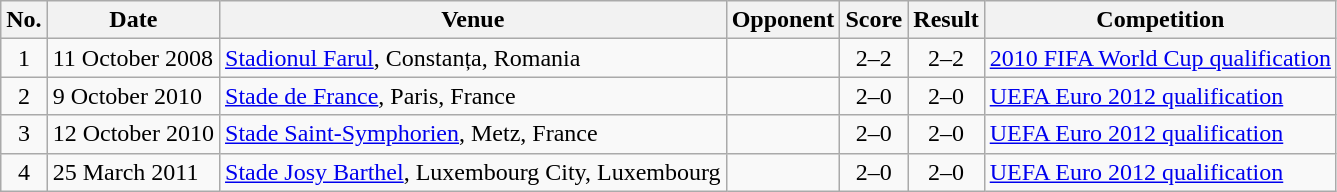<table class="wikitable sortable">
<tr>
<th scope="col">No.</th>
<th scope="col">Date</th>
<th scope="col">Venue</th>
<th scope="col">Opponent</th>
<th scope="col">Score</th>
<th scope="col">Result</th>
<th scope="col">Competition</th>
</tr>
<tr>
<td align="center">1</td>
<td>11 October 2008</td>
<td><a href='#'>Stadionul Farul</a>, Constanța, Romania</td>
<td></td>
<td align="center">2–2</td>
<td align="center">2–2</td>
<td><a href='#'>2010 FIFA World Cup qualification</a></td>
</tr>
<tr>
<td align="center">2</td>
<td>9 October 2010</td>
<td><a href='#'>Stade de France</a>, Paris, France</td>
<td></td>
<td align="center">2–0</td>
<td align="center">2–0</td>
<td><a href='#'>UEFA Euro 2012 qualification</a></td>
</tr>
<tr>
<td align="center">3</td>
<td>12 October 2010</td>
<td><a href='#'>Stade Saint-Symphorien</a>, Metz, France</td>
<td></td>
<td align="center">2–0</td>
<td align="center">2–0</td>
<td><a href='#'>UEFA Euro 2012 qualification</a></td>
</tr>
<tr>
<td align="center">4</td>
<td>25 March 2011</td>
<td><a href='#'>Stade Josy Barthel</a>, Luxembourg City, Luxembourg</td>
<td></td>
<td align="center">2–0</td>
<td align="center">2–0</td>
<td><a href='#'>UEFA Euro 2012 qualification</a></td>
</tr>
</table>
